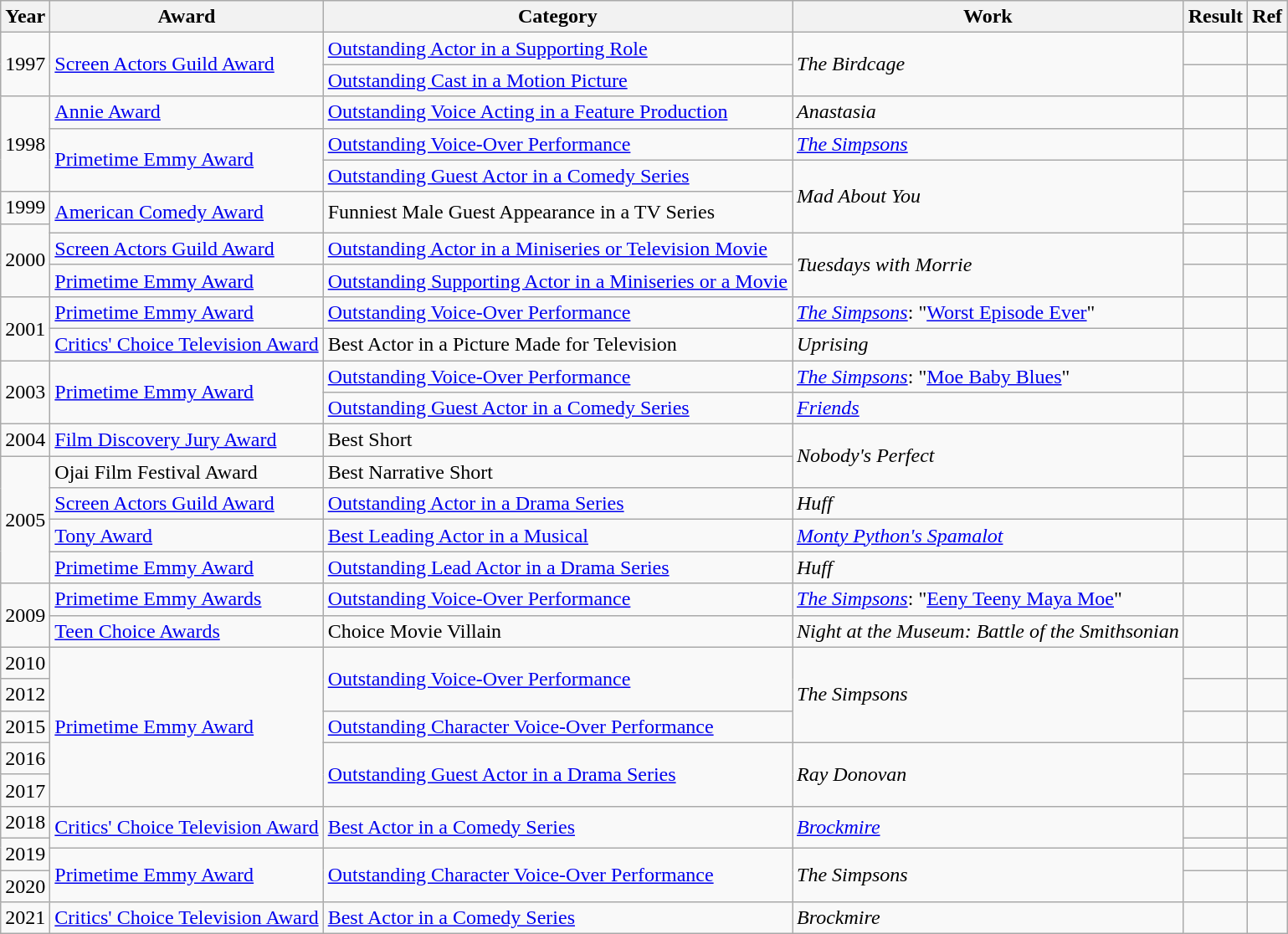<table class="wikitable sortable">
<tr>
<th>Year</th>
<th>Award</th>
<th>Category</th>
<th>Work</th>
<th>Result</th>
<th class=unsortable>Ref</th>
</tr>
<tr>
<td rowspan="2">1997</td>
<td rowspan="2"><a href='#'>Screen Actors Guild Award</a></td>
<td><a href='#'>Outstanding Actor in a Supporting Role</a></td>
<td rowspan="2"><em>The Birdcage</em></td>
<td></td>
<td></td>
</tr>
<tr>
<td><a href='#'>Outstanding Cast in a Motion Picture</a></td>
<td></td>
<td></td>
</tr>
<tr>
<td rowspan="3">1998</td>
<td><a href='#'>Annie Award</a></td>
<td><a href='#'>Outstanding Voice Acting in a Feature Production</a></td>
<td><em>Anastasia</em></td>
<td></td>
<td></td>
</tr>
<tr>
<td rowspan="2"><a href='#'>Primetime Emmy Award</a></td>
<td><a href='#'>Outstanding Voice-Over Performance</a></td>
<td><em><a href='#'>The Simpsons</a></em></td>
<td></td>
<td></td>
</tr>
<tr>
<td><a href='#'>Outstanding Guest Actor in a Comedy Series</a></td>
<td rowspan="3"><em>Mad About You</em></td>
<td></td>
<td></td>
</tr>
<tr>
<td>1999</td>
<td rowspan="2"><a href='#'>American Comedy Award</a></td>
<td rowspan="2">Funniest Male Guest Appearance in a TV Series</td>
<td></td>
<td></td>
</tr>
<tr>
<td rowspan="3">2000</td>
<td></td>
<td></td>
</tr>
<tr>
<td><a href='#'>Screen Actors Guild Award</a></td>
<td><a href='#'>Outstanding Actor in a Miniseries or Television Movie</a></td>
<td rowspan="2"><em>Tuesdays with Morrie</em></td>
<td></td>
<td></td>
</tr>
<tr>
<td><a href='#'>Primetime Emmy Award</a></td>
<td><a href='#'>Outstanding Supporting Actor in a Miniseries or a Movie</a></td>
<td></td>
<td></td>
</tr>
<tr>
<td rowspan="2">2001</td>
<td><a href='#'>Primetime Emmy Award</a></td>
<td><a href='#'>Outstanding Voice-Over Performance</a></td>
<td><em><a href='#'>The Simpsons</a></em>: "<a href='#'>Worst Episode Ever</a>"</td>
<td></td>
<td></td>
</tr>
<tr>
<td><a href='#'>Critics' Choice Television Award</a></td>
<td>Best Actor in a Picture Made for Television</td>
<td><em>Uprising</em></td>
<td></td>
<td></td>
</tr>
<tr>
<td rowspan="2">2003</td>
<td rowspan="2"><a href='#'>Primetime Emmy Award</a></td>
<td><a href='#'>Outstanding Voice-Over Performance</a></td>
<td><em><a href='#'>The Simpsons</a></em>: "<a href='#'>Moe Baby Blues</a>"</td>
<td></td>
<td></td>
</tr>
<tr>
<td><a href='#'>Outstanding Guest Actor in a Comedy Series</a></td>
<td><em><a href='#'>Friends</a></em></td>
<td></td>
<td></td>
</tr>
<tr>
<td>2004</td>
<td><a href='#'>Film Discovery Jury Award</a></td>
<td>Best Short</td>
<td rowspan="2"><em>Nobody's Perfect</em></td>
<td></td>
<td></td>
</tr>
<tr>
<td rowspan="4">2005</td>
<td>Ojai Film Festival Award</td>
<td>Best Narrative Short</td>
<td></td>
<td></td>
</tr>
<tr>
<td><a href='#'>Screen Actors Guild Award</a></td>
<td><a href='#'>Outstanding Actor in a Drama Series</a></td>
<td><em>Huff</em></td>
<td></td>
<td></td>
</tr>
<tr>
<td><a href='#'>Tony Award</a></td>
<td><a href='#'>Best Leading Actor in a Musical</a></td>
<td><em><a href='#'>Monty Python's Spamalot</a></em></td>
<td></td>
<td></td>
</tr>
<tr>
<td><a href='#'>Primetime Emmy Award</a></td>
<td><a href='#'>Outstanding Lead Actor in a Drama Series</a></td>
<td><em>Huff</em></td>
<td></td>
<td></td>
</tr>
<tr>
<td rowspan="2">2009</td>
<td><a href='#'>Primetime Emmy Awards</a></td>
<td><a href='#'>Outstanding Voice-Over Performance</a></td>
<td><em><a href='#'>The Simpsons</a></em>: "<a href='#'>Eeny Teeny Maya Moe</a>"</td>
<td></td>
<td></td>
</tr>
<tr>
<td><a href='#'>Teen Choice Awards</a></td>
<td>Choice Movie Villain</td>
<td><em>Night at the Museum: Battle of the Smithsonian</em></td>
<td></td>
<td></td>
</tr>
<tr>
<td>2010</td>
<td rowspan="5"><a href='#'>Primetime Emmy Award</a></td>
<td rowspan="2"><a href='#'>Outstanding Voice-Over Performance</a></td>
<td rowspan="3"><em>The Simpsons</em></td>
<td></td>
<td></td>
</tr>
<tr>
<td>2012</td>
<td></td>
<td></td>
</tr>
<tr>
<td>2015</td>
<td><a href='#'>Outstanding Character Voice-Over Performance</a></td>
<td></td>
<td></td>
</tr>
<tr>
<td>2016</td>
<td rowspan="2"><a href='#'>Outstanding Guest Actor in a Drama Series</a></td>
<td rowspan="2"><em>Ray Donovan</em></td>
<td></td>
<td></td>
</tr>
<tr>
<td>2017</td>
<td></td>
<td></td>
</tr>
<tr>
<td>2018</td>
<td rowspan="2"><a href='#'>Critics' Choice Television Award</a></td>
<td rowspan="2"><a href='#'>Best Actor in a Comedy Series</a></td>
<td rowspan="2"><em><a href='#'>Brockmire</a></em></td>
<td></td>
<td></td>
</tr>
<tr>
<td rowspan="2">2019</td>
<td></td>
<td></td>
</tr>
<tr>
<td rowspan="2"><a href='#'>Primetime Emmy Award</a></td>
<td rowspan="2"><a href='#'>Outstanding Character Voice-Over Performance</a></td>
<td rowspan="2"><em>The Simpsons</em></td>
<td></td>
<td></td>
</tr>
<tr>
<td>2020</td>
<td></td>
<td></td>
</tr>
<tr>
<td>2021</td>
<td><a href='#'>Critics' Choice Television Award</a></td>
<td><a href='#'>Best Actor in a Comedy Series</a></td>
<td><em>Brockmire</em></td>
<td></td>
<td></td>
</tr>
</table>
